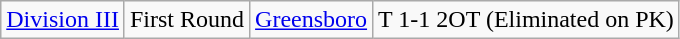<table class="wikitable">
<tr>
<td rowspan="1"><a href='#'>Division III</a></td>
<td>First Round</td>
<td><a href='#'>Greensboro</a></td>
<td>T 1-1 2OT (Eliminated on PK)</td>
</tr>
</table>
